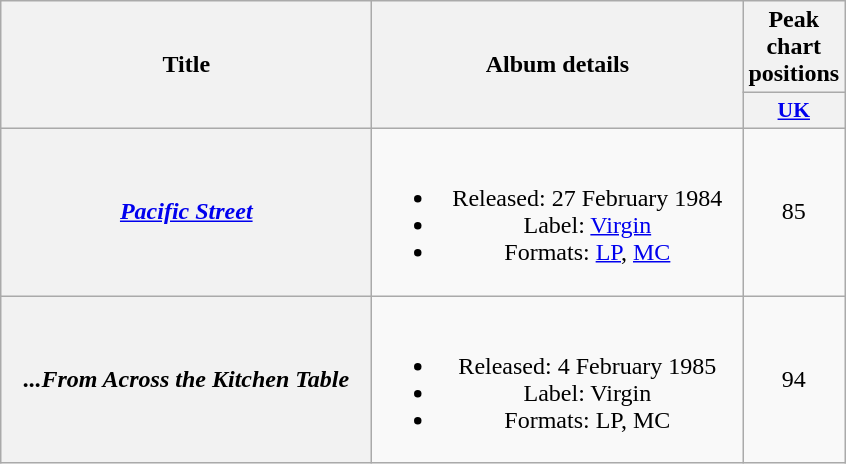<table class="wikitable plainrowheaders" style="text-align:center;">
<tr>
<th rowspan="2" scope="col" style="width:15em;">Title</th>
<th rowspan="2" scope="col" style="width:15em;">Album details</th>
<th>Peak chart positions</th>
</tr>
<tr>
<th scope="col" style="width:2em;font-size:90%;"><a href='#'>UK</a><br></th>
</tr>
<tr>
<th scope="row"><em><a href='#'>Pacific Street</a></em></th>
<td><br><ul><li>Released: 27 February 1984</li><li>Label: <a href='#'>Virgin</a></li><li>Formats: <a href='#'>LP</a>, <a href='#'>MC</a></li></ul></td>
<td>85</td>
</tr>
<tr>
<th scope="row"><em>...From Across the Kitchen Table</em></th>
<td><br><ul><li>Released: 4 February 1985</li><li>Label: Virgin</li><li>Formats: LP, MC</li></ul></td>
<td>94</td>
</tr>
</table>
